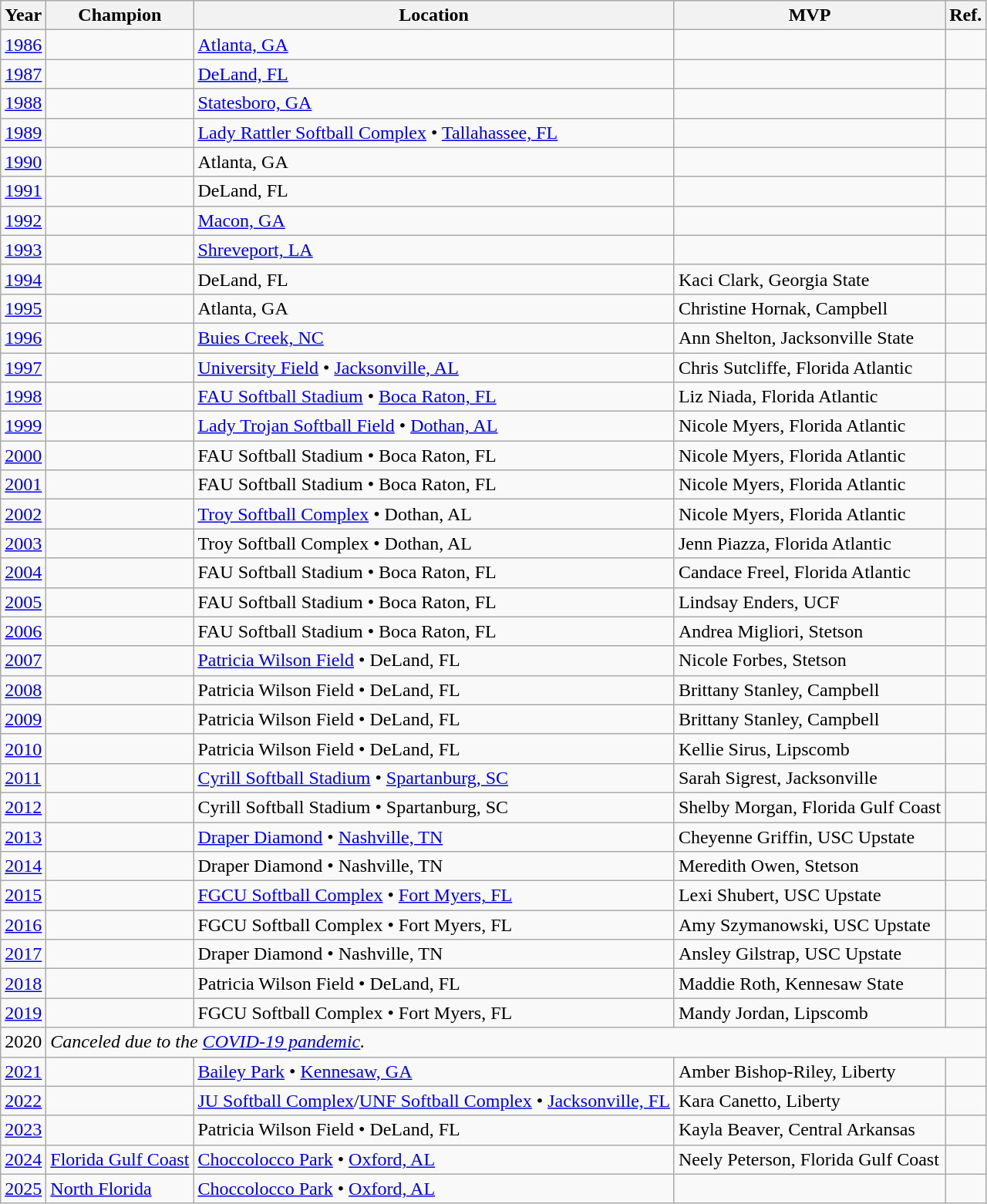<table class="wikitable sortable">
<tr>
<th>Year</th>
<th>Champion</th>
<th>Location</th>
<th>MVP</th>
<th>Ref.</th>
</tr>
<tr>
<td><a href='#'>1986</a></td>
<td></td>
<td><a href='#'>Atlanta, GA</a></td>
<td></td>
<td></td>
</tr>
<tr>
<td><a href='#'>1987</a></td>
<td></td>
<td><a href='#'>DeLand, FL</a></td>
<td></td>
<td></td>
</tr>
<tr>
<td><a href='#'>1988</a></td>
<td></td>
<td><a href='#'>Statesboro, GA</a></td>
<td></td>
<td></td>
</tr>
<tr>
<td><a href='#'>1989</a></td>
<td></td>
<td><a href='#'>Lady Rattler Softball Complex</a> • <a href='#'>Tallahassee, FL</a></td>
<td></td>
<td></td>
</tr>
<tr>
<td><a href='#'>1990</a></td>
<td></td>
<td>Atlanta, GA</td>
<td></td>
<td></td>
</tr>
<tr>
<td><a href='#'>1991</a></td>
<td></td>
<td>DeLand, FL</td>
<td></td>
<td></td>
</tr>
<tr>
<td><a href='#'>1992</a></td>
<td></td>
<td><a href='#'>Macon, GA</a></td>
<td></td>
<td></td>
</tr>
<tr>
<td><a href='#'>1993</a></td>
<td></td>
<td><a href='#'>Shreveport, LA</a></td>
<td></td>
<td></td>
</tr>
<tr>
<td><a href='#'>1994</a></td>
<td></td>
<td>DeLand, FL</td>
<td>Kaci Clark, Georgia State</td>
<td></td>
</tr>
<tr>
<td><a href='#'>1995</a></td>
<td></td>
<td>Atlanta, GA</td>
<td>Christine Hornak, Campbell</td>
<td></td>
</tr>
<tr>
<td><a href='#'>1996</a></td>
<td></td>
<td><a href='#'>Buies Creek, NC</a></td>
<td>Ann Shelton, Jacksonville State</td>
<td></td>
</tr>
<tr>
<td><a href='#'>1997</a></td>
<td></td>
<td><a href='#'>University Field</a> • <a href='#'>Jacksonville, AL</a></td>
<td>Chris Sutcliffe, Florida Atlantic</td>
<td></td>
</tr>
<tr>
<td><a href='#'>1998</a></td>
<td></td>
<td><a href='#'>FAU Softball Stadium</a> • <a href='#'>Boca Raton, FL</a></td>
<td>Liz Niada, Florida Atlantic</td>
<td></td>
</tr>
<tr>
<td><a href='#'>1999</a></td>
<td></td>
<td><a href='#'>Lady Trojan Softball Field</a> • <a href='#'>Dothan, AL</a></td>
<td>Nicole Myers, Florida Atlantic</td>
<td></td>
</tr>
<tr>
<td><a href='#'>2000</a></td>
<td></td>
<td>FAU Softball Stadium • Boca Raton, FL</td>
<td>Nicole Myers, Florida Atlantic</td>
<td></td>
</tr>
<tr>
<td><a href='#'>2001</a></td>
<td></td>
<td>FAU Softball Stadium • Boca Raton, FL</td>
<td>Nicole Myers, Florida Atlantic</td>
<td></td>
</tr>
<tr>
<td><a href='#'>2002</a></td>
<td></td>
<td><a href='#'>Troy Softball Complex</a> • Dothan, AL</td>
<td>Nicole Myers, Florida Atlantic</td>
<td></td>
</tr>
<tr>
<td><a href='#'>2003</a></td>
<td></td>
<td>Troy Softball Complex • Dothan, AL</td>
<td>Jenn Piazza, Florida Atlantic</td>
<td></td>
</tr>
<tr>
<td><a href='#'>2004</a></td>
<td></td>
<td>FAU Softball Stadium • Boca Raton, FL</td>
<td>Candace Freel, Florida Atlantic</td>
<td></td>
</tr>
<tr>
<td><a href='#'>2005</a></td>
<td></td>
<td>FAU Softball Stadium • Boca Raton, FL</td>
<td>Lindsay Enders, UCF</td>
<td></td>
</tr>
<tr>
<td><a href='#'>2006</a></td>
<td></td>
<td>FAU Softball Stadium • Boca Raton, FL</td>
<td>Andrea Migliori, Stetson</td>
<td></td>
</tr>
<tr>
<td><a href='#'>2007</a></td>
<td></td>
<td><a href='#'>Patricia Wilson Field</a> • DeLand, FL</td>
<td>Nicole Forbes, Stetson</td>
<td></td>
</tr>
<tr>
<td><a href='#'>2008</a></td>
<td></td>
<td>Patricia Wilson Field • DeLand, FL</td>
<td>Brittany Stanley, Campbell</td>
<td></td>
</tr>
<tr>
<td><a href='#'>2009</a></td>
<td></td>
<td>Patricia Wilson Field • DeLand, FL</td>
<td>Brittany Stanley, Campbell</td>
<td></td>
</tr>
<tr>
<td><a href='#'>2010</a></td>
<td></td>
<td>Patricia Wilson Field • DeLand, FL</td>
<td>Kellie Sirus, Lipscomb</td>
<td></td>
</tr>
<tr>
<td><a href='#'>2011</a></td>
<td></td>
<td><a href='#'>Cyrill Softball Stadium</a> • <a href='#'>Spartanburg, SC</a></td>
<td>Sarah Sigrest, Jacksonville</td>
<td></td>
</tr>
<tr>
<td><a href='#'>2012</a></td>
<td></td>
<td>Cyrill Softball Stadium • Spartanburg, SC</td>
<td>Shelby Morgan, Florida Gulf Coast</td>
<td></td>
</tr>
<tr>
<td><a href='#'>2013</a></td>
<td></td>
<td><a href='#'>Draper Diamond</a> • <a href='#'>Nashville, TN</a></td>
<td>Cheyenne Griffin, USC Upstate</td>
<td></td>
</tr>
<tr>
<td><a href='#'>2014</a></td>
<td></td>
<td>Draper Diamond • Nashville, TN</td>
<td>Meredith Owen, Stetson</td>
<td></td>
</tr>
<tr>
<td><a href='#'>2015</a></td>
<td></td>
<td><a href='#'>FGCU Softball Complex</a> • <a href='#'>Fort Myers, FL</a></td>
<td>Lexi Shubert, USC Upstate</td>
<td></td>
</tr>
<tr>
<td><a href='#'>2016</a></td>
<td></td>
<td>FGCU Softball Complex • Fort Myers, FL</td>
<td>Amy Szymanowski, USC Upstate</td>
<td></td>
</tr>
<tr>
<td><a href='#'>2017</a></td>
<td></td>
<td>Draper Diamond • Nashville, TN</td>
<td>Ansley Gilstrap, USC Upstate</td>
<td></td>
</tr>
<tr>
<td><a href='#'>2018</a></td>
<td></td>
<td>Patricia Wilson Field • DeLand, FL</td>
<td>Maddie Roth, Kennesaw State</td>
<td></td>
</tr>
<tr>
<td><a href='#'>2019</a></td>
<td></td>
<td>FGCU Softball Complex • Fort Myers, FL</td>
<td>Mandy Jordan, Lipscomb</td>
<td></td>
</tr>
<tr>
<td>2020</td>
<td colspan="4"><em>Canceled due to the <a href='#'>COVID-19 pandemic</a>.</em></td>
</tr>
<tr>
<td><a href='#'>2021</a></td>
<td></td>
<td><a href='#'>Bailey Park</a> • <a href='#'>Kennesaw, GA</a></td>
<td>Amber Bishop-Riley, Liberty</td>
<td></td>
</tr>
<tr>
<td><a href='#'>2022</a></td>
<td></td>
<td><a href='#'>JU Softball Complex</a>/<a href='#'>UNF Softball Complex</a> • <a href='#'>Jacksonville, FL</a></td>
<td>Kara Canetto, Liberty</td>
<td></td>
</tr>
<tr>
<td><a href='#'>2023</a></td>
<td></td>
<td>Patricia Wilson Field • DeLand, FL</td>
<td>Kayla Beaver, Central Arkansas</td>
<td></td>
</tr>
<tr>
<td><a href='#'>2024</a></td>
<td><a href='#'>Florida Gulf Coast</a></td>
<td><a href='#'>Choccolocco Park</a> • <a href='#'>Oxford, AL</a></td>
<td>Neely Peterson, Florida Gulf Coast</td>
<td></td>
</tr>
<tr>
<td><a href='#'>2025</a></td>
<td><a href='#'>North Florida</a></td>
<td><a href='#'>Choccolocco Park</a> • <a href='#'>Oxford, AL</a></td>
<td></td>
<td></td>
</tr>
</table>
